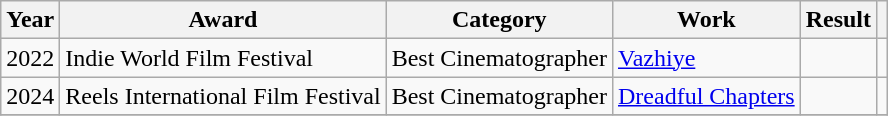<table class="wikitable sortable">
<tr>
<th>Year</th>
<th>Award</th>
<th>Category</th>
<th>Work</th>
<th>Result</th>
<th></th>
</tr>
<tr>
<td rowspan=1>2022</td>
<td>Indie World Film Festival</td>
<td>Best Cinematographer</td>
<td><a href='#'>Vazhiye</a></td>
<td></td>
<td></td>
</tr>
<tr>
<td rowspan=1>2024</td>
<td>Reels International Film Festival</td>
<td>Best Cinematographer</td>
<td><a href='#'>Dreadful Chapters</a></td>
<td></td>
<td></td>
</tr>
<tr>
</tr>
</table>
